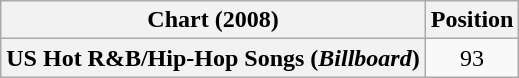<table class="wikitable plainrowheaders" style="text-align:center;">
<tr>
<th scope="col">Chart (2008)</th>
<th scope="col">Position</th>
</tr>
<tr>
<th scope="row">US Hot R&B/Hip-Hop Songs (<em>Billboard</em>)</th>
<td>93</td>
</tr>
</table>
